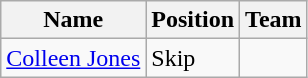<table class="wikitable">
<tr>
<th><strong>Name</strong></th>
<th><strong>Position</strong></th>
<th><strong>Team</strong></th>
</tr>
<tr>
<td><a href='#'>Colleen Jones</a></td>
<td>Skip</td>
<td></td>
</tr>
</table>
